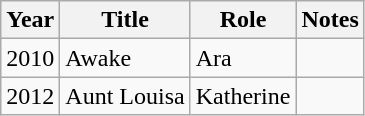<table class="wikitable">
<tr>
<th>Year</th>
<th>Title</th>
<th>Role</th>
<th>Notes</th>
</tr>
<tr>
<td>2010</td>
<td>Awake</td>
<td>Ara</td>
<td></td>
</tr>
<tr>
<td>2012</td>
<td>Aunt Louisa</td>
<td>Katherine</td>
<td></td>
</tr>
</table>
